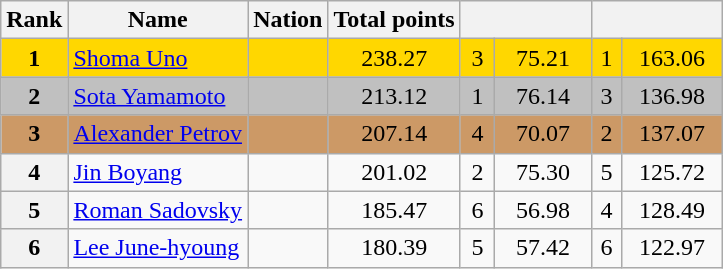<table class="wikitable sortable">
<tr>
<th>Rank</th>
<th>Name</th>
<th>Nation</th>
<th>Total points</th>
<th colspan="2" width="80px"></th>
<th colspan="2" width="80px"></th>
</tr>
<tr bgcolor="gold">
<td align="center"><strong>1</strong></td>
<td><a href='#'>Shoma Uno</a></td>
<td></td>
<td align="center">238.27</td>
<td align="center">3</td>
<td align="center">75.21</td>
<td align="center">1</td>
<td align="center">163.06</td>
</tr>
<tr bgcolor="silver">
<td align="center"><strong>2</strong></td>
<td><a href='#'>Sota Yamamoto</a></td>
<td></td>
<td align="center">213.12</td>
<td align="center">1</td>
<td align="center">76.14</td>
<td align="center">3</td>
<td align="center">136.98</td>
</tr>
<tr bgcolor="cc9966">
<td align="center"><strong>3</strong></td>
<td><a href='#'>Alexander Petrov</a></td>
<td></td>
<td align="center">207.14</td>
<td align="center">4</td>
<td align="center">70.07</td>
<td align="center">2</td>
<td align="center">137.07</td>
</tr>
<tr>
<th>4</th>
<td><a href='#'>Jin Boyang</a></td>
<td></td>
<td align="center">201.02</td>
<td align="center">2</td>
<td align="center">75.30</td>
<td align="center">5</td>
<td align="center">125.72</td>
</tr>
<tr>
<th>5</th>
<td><a href='#'>Roman Sadovsky</a></td>
<td></td>
<td align="center">185.47</td>
<td align="center">6</td>
<td align="center">56.98</td>
<td align="center">4</td>
<td align="center">128.49</td>
</tr>
<tr>
<th>6</th>
<td><a href='#'>Lee June-hyoung</a></td>
<td></td>
<td align="center">180.39</td>
<td align="center">5</td>
<td align="center">57.42</td>
<td align="center">6</td>
<td align="center">122.97</td>
</tr>
</table>
